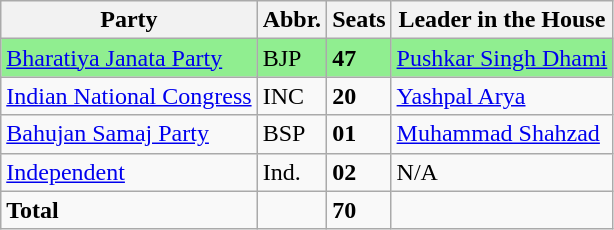<table class="wikitable sortable">
<tr>
<th style="text-align:center;">Party</th>
<th style="text-align:center;">Abbr.</th>
<th style="text-align:center;">Seats</th>
<th style="text-align:center;">Leader in the House</th>
</tr>
<tr style="background: #90EE90;">
<td align="left"><a href='#'>Bharatiya Janata Party</a></td>
<td>BJP</td>
<td><strong>47</strong></td>
<td><a href='#'>Pushkar Singh Dhami</a></td>
</tr>
<tr>
<td align="left"><a href='#'>Indian National Congress</a></td>
<td>INC</td>
<td><strong>20</strong></td>
<td><a href='#'>Yashpal Arya</a></td>
</tr>
<tr>
<td align="left"><a href='#'>Bahujan Samaj Party</a></td>
<td>BSP</td>
<td><strong>01</strong></td>
<td><a href='#'>Muhammad Shahzad</a></td>
</tr>
<tr>
<td align="left"><a href='#'>Independent</a></td>
<td>Ind.</td>
<td><strong>02</strong></td>
<td>N/A</td>
</tr>
<tr>
<td align="centre"><strong>Total </strong></td>
<td></td>
<td><strong>70</strong></td>
<td></td>
</tr>
</table>
